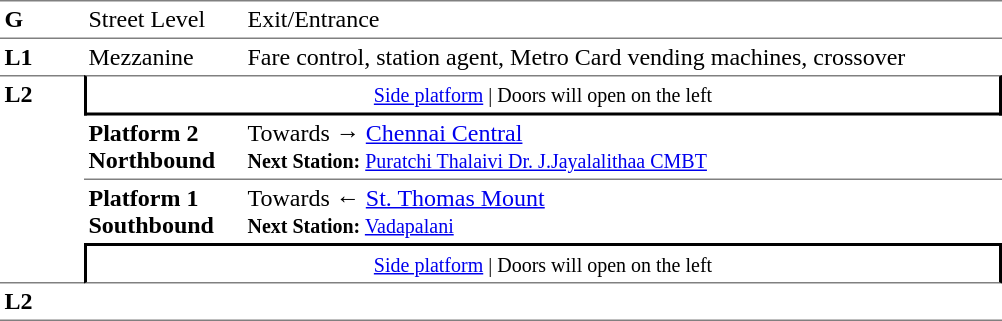<table table border=0 cellspacing=0 cellpadding=3>
<tr>
<td style="border-bottom:solid 1px gray;border-top:solid 1px gray;" width=50 valign=top><strong>G</strong></td>
<td style="border-top:solid 1px gray;border-bottom:solid 1px gray;" width=100 valign=top>Street Level</td>
<td style="border-top:solid 1px gray;border-bottom:solid 1px gray;" width=500 valign=top>Exit/Entrance</td>
</tr>
<tr>
<td valign=top><strong>L1</strong></td>
<td valign=top>Mezzanine</td>
<td valign=top>Fare control, station agent, Metro Card vending machines, crossover<br></td>
</tr>
<tr>
<td style="border-top:solid 1px gray;border-bottom:solid 1px gray;" width=50 rowspan=4 valign=top><strong>L2</strong></td>
<td style="border-top:solid 1px gray;border-right:solid 2px black;border-left:solid 2px black;border-bottom:solid 2px black;text-align:center;" colspan=2><small><a href='#'>Side platform</a> | Doors will open on the left </small></td>
</tr>
<tr>
<td style="border-bottom:solid 1px gray;" width=100><span><strong>Platform 2</strong><br><strong>Northbound</strong></span></td>
<td style="border-bottom:solid 1px gray;" width=500>Towards → <a href='#'>Chennai Central</a><br><small><strong>Next Station:</strong> <a href='#'>Puratchi Thalaivi Dr. J.Jayalalithaa CMBT</a></small></td>
</tr>
<tr>
<td><span><strong>Platform 1</strong><br><strong>Southbound</strong></span></td>
<td><span></span>Towards ← <a href='#'>St. Thomas Mount</a><br><small><strong>Next Station:</strong> <a href='#'>Vadapalani</a></small></td>
</tr>
<tr>
<td style="border-top:solid 2px black;border-right:solid 2px black;border-left:solid 2px black;border-bottom:solid 1px gray;text-align:center;" colspan=2><small><a href='#'>Side platform</a> | Doors will open on the left </small></td>
</tr>
<tr>
<td style="border-bottom:solid 1px gray;" width=50 rowspan=2 valign=top><strong>L2</strong></td>
<td style="border-bottom:solid 1px gray;" width=100></td>
<td style="border-bottom:solid 1px gray;" width=500></td>
</tr>
<tr>
</tr>
</table>
